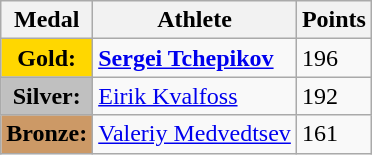<table class="wikitable">
<tr>
<th><strong>Medal</strong></th>
<th><strong>Athlete</strong></th>
<th><strong>Points</strong></th>
</tr>
<tr>
<td style="text-align:center;background-color:gold;"><strong>Gold:</strong></td>
<td> <strong><a href='#'>Sergei Tchepikov</a></strong></td>
<td>196</td>
</tr>
<tr>
<td style="text-align:center;background-color:silver;"><strong>Silver:</strong></td>
<td> <a href='#'>Eirik Kvalfoss</a></td>
<td>192</td>
</tr>
<tr>
<td style="text-align:center;background-color:#CC9966;"><strong>Bronze:</strong></td>
<td> <a href='#'>Valeriy Medvedtsev</a></td>
<td>161</td>
</tr>
</table>
